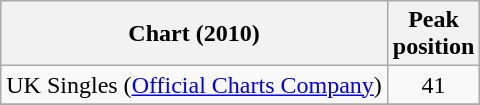<table class="wikitable sortable">
<tr>
<th>Chart (2010)</th>
<th>Peak<br>position</th>
</tr>
<tr>
<td>UK Singles (<a href='#'>Official Charts Company</a>)</td>
<td style="text-align:center;">41</td>
</tr>
<tr>
</tr>
</table>
